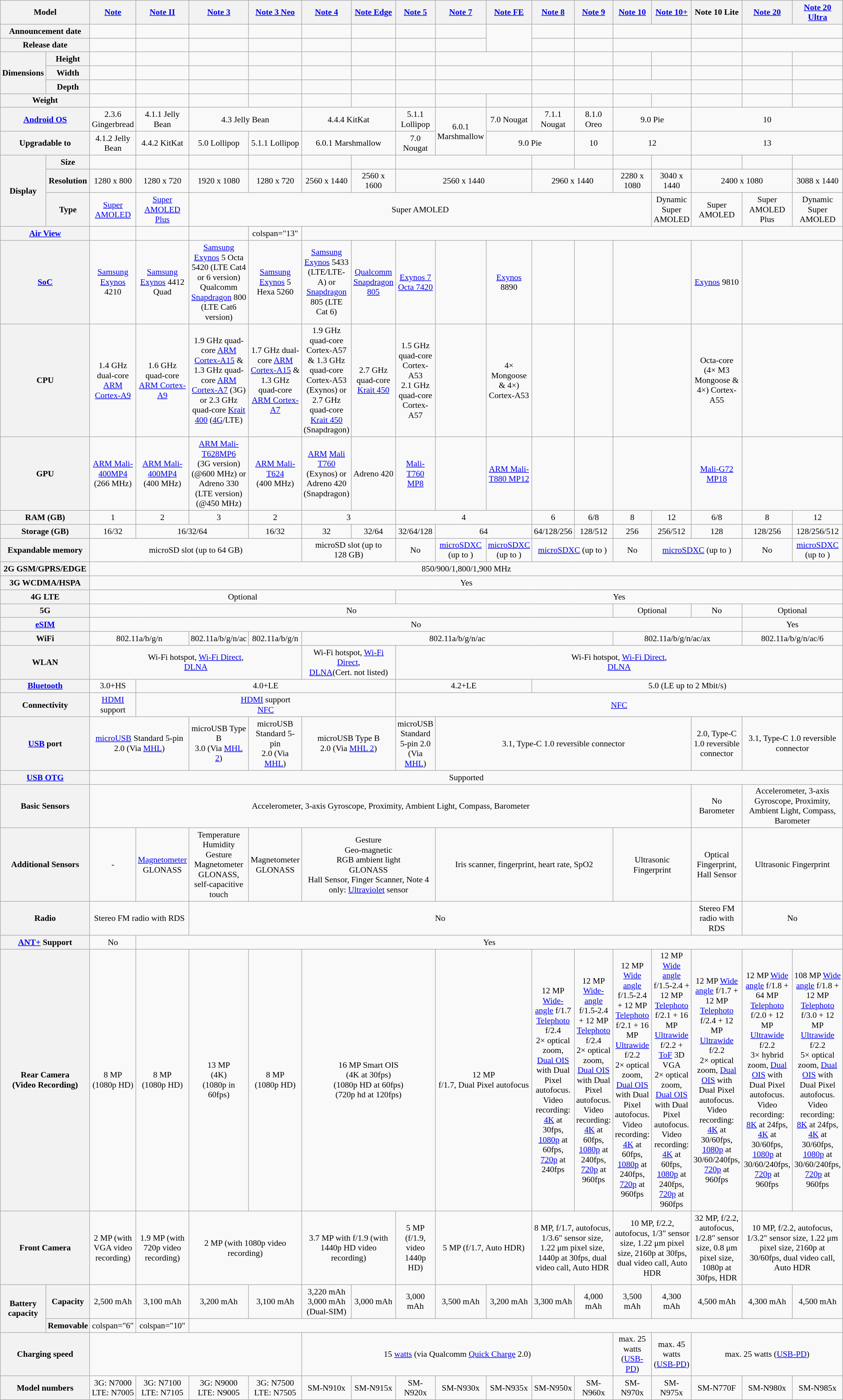<table class="wikitable" style="font-size: 90%; text-align: center;">
<tr>
<th colspan="2">Model</th>
<th><a href='#'>Note</a></th>
<th><a href='#'>Note II</a></th>
<th><a href='#'>Note 3</a></th>
<th><a href='#'>Note 3 Neo</a></th>
<th><a href='#'>Note 4</a></th>
<th><a href='#'>Note Edge</a></th>
<th><a href='#'>Note 5</a></th>
<th><a href='#'>Note 7</a></th>
<th><a href='#'>Note FE</a></th>
<th><a href='#'>Note 8</a></th>
<th><a href='#'>Note 9</a></th>
<th><a href='#'>Note 10</a></th>
<th><a href='#'>Note 10+</a></th>
<th>Note 10 Lite</th>
<th><a href='#'>Note 20</a></th>
<th><a href='#'>Note 20 Ultra</a></th>
</tr>
<tr>
<th colspan="2">Announcement date</th>
<td></td>
<td></td>
<td></td>
<td></td>
<td></td>
<td></td>
<td></td>
<td></td>
<td colspan="1" rowspan="2"></td>
<td></td>
<td></td>
<td colspan="2"></td>
<td></td>
<td colspan="2"></td>
</tr>
<tr>
<th colspan="2">Release date</th>
<td></td>
<td></td>
<td></td>
<td></td>
<td></td>
<td></td>
<td></td>
<td></td>
<td></td>
<td></td>
<td colspan="2"></td>
<td></td>
<td colspan="2"></td>
</tr>
<tr>
<th rowspan="3">Dimensions<br></th>
<th>Height</th>
<td></td>
<td></td>
<td></td>
<td></td>
<td></td>
<td></td>
<td></td>
<td colspan="2"></td>
<td></td>
<td></td>
<td></td>
<td></td>
<td></td>
<td></td>
<td></td>
</tr>
<tr>
<th>Width</th>
<td></td>
<td></td>
<td></td>
<td></td>
<td></td>
<td></td>
<td></td>
<td colspan="2"></td>
<td></td>
<td></td>
<td></td>
<td></td>
<td></td>
<td></td>
<td></td>
</tr>
<tr>
<th>Depth</th>
<td></td>
<td></td>
<td></td>
<td></td>
<td></td>
<td></td>
<td></td>
<td colspan="2"></td>
<td></td>
<td></td>
<td colspan="2"></td>
<td></td>
<td></td>
<td></td>
</tr>
<tr>
<th colspan="2">Weight<br></th>
<td></td>
<td></td>
<td></td>
<td></td>
<td></td>
<td></td>
<td></td>
<td></td>
<td></td>
<td></td>
<td></td>
<td></td>
<td></td>
<td></td>
<td></td>
<td></td>
</tr>
<tr>
<th colspan="2"><a href='#'>Android OS</a></th>
<td>2.3.6 Gingerbread</td>
<td>4.1.1 Jelly Bean</td>
<td colspan="2">4.3 Jelly Bean</td>
<td colspan="2">4.4.4 KitKat</td>
<td>5.1.1 Lollipop</td>
<td colspan="1" rowspan="2">6.0.1 Marshmallow</td>
<td>7.0 Nougat</td>
<td>7.1.1 Nougat</td>
<td>8.1.0 Oreo</td>
<td colspan="2">9.0 Pie</td>
<td colspan="3">10</td>
</tr>
<tr>
<th colspan="2">Upgradable to</th>
<td>4.1.2 Jelly Bean</td>
<td>4.4.2 KitKat</td>
<td>5.0 Lollipop</td>
<td>5.1.1 Lollipop</td>
<td colspan="2">6.0.1 Marshmallow</td>
<td>7.0 Nougat</td>
<td colspan="2">9.0 Pie</td>
<td>10</td>
<td colspan="2">12</td>
<td colspan="3">13</td>
</tr>
<tr>
<th rowspan="3">Display</th>
<th>Size</th>
<td></td>
<td></td>
<td></td>
<td></td>
<td></td>
<td></td>
<td colspan="3"></td>
<td></td>
<td></td>
<td></td>
<td></td>
<td></td>
<td></td>
<td></td>
</tr>
<tr>
<th>Resolution</th>
<td>1280 x 800</td>
<td>1280 x 720</td>
<td>1920 x 1080</td>
<td>1280 x 720</td>
<td>2560 x 1440</td>
<td>2560 x 1600</td>
<td colspan="3">2560 x 1440</td>
<td colspan="2">2960 x 1440</td>
<td>2280 x 1080</td>
<td>3040 x 1440</td>
<td colspan="2">2400 x 1080</td>
<td>3088 x 1440</td>
</tr>
<tr>
<th>Type</th>
<td><a href='#'>Super AMOLED</a></td>
<td><a href='#'>Super AMOLED Plus</a></td>
<td colspan="10">Super AMOLED</td>
<td>Dynamic Super AMOLED</td>
<td>Super AMOLED</td>
<td>Super AMOLED Plus</td>
<td>Dynamic Super AMOLED</td>
</tr>
<tr>
<th colspan="2"><a href='#'>Air View</a></th>
<td></td>
<td></td>
<td></td>
<td>colspan="13" </td>
</tr>
<tr>
<th colspan="2"><a href='#'>SoC</a></th>
<td><a href='#'>Samsung Exynos</a> 4210</td>
<td><a href='#'>Samsung Exynos</a> 4412 Quad</td>
<td><a href='#'>Samsung Exynos</a> 5 Octa 5420 (LTE Cat4 or 6 version)<br>Qualcomm <a href='#'>Snapdragon</a> 800 (LTE Cat6 version)</td>
<td><a href='#'>Samsung Exynos</a> 5 Hexa 5260</td>
<td><a href='#'>Samsung Exynos</a> 5433 (LTE/LTE-A) or <a href='#'>Snapdragon</a> 805 (LTE Cat 6)</td>
<td><a href='#'>Qualcomm</a> <a href='#'>Snapdragon 805</a></td>
<td><a href='#'>Exynos 7 Octa 7420</a></td>
<td></td>
<td><a href='#'>Exynos</a> 8890</td>
<td></td>
<td></td>
<td colspan="2"></td>
<td><a href='#'>Exynos</a> 9810</td>
<td colspan="2"></td>
</tr>
<tr>
<th colspan="2">CPU</th>
<td>1.4 GHz dual-core <a href='#'>ARM Cortex-A9</a></td>
<td>1.6 GHz quad-core <a href='#'>ARM Cortex-A9</a></td>
<td>1.9 GHz quad-core <a href='#'>ARM Cortex-A15</a> & 1.3 GHz quad-core <a href='#'>ARM Cortex-A7</a> (3G) or 2.3 GHz quad-core <a href='#'>Krait 400</a> (<a href='#'>4G</a>/LTE)</td>
<td>1.7 GHz dual-core <a href='#'>ARM Cortex-A15</a> & 1.3 GHz quad-core <a href='#'>ARM Cortex-A7</a></td>
<td>1.9 GHz quad-core Cortex-A57 & 1.3 GHz quad-core Cortex-A53<br>(Exynos) or 2.7 GHz quad-core <a href='#'>Krait 450</a> (Snapdragon)</td>
<td>2.7 GHz quad-core <a href='#'>Krait 450</a></td>
<td>1.5 GHz quad-core Cortex-A53<br>2.1 GHz quad-core Cortex-A57</td>
<td></td>
<td>4× Mongoose & 4×) Cortex-A53</td>
<td></td>
<td></td>
<td colspan="2"></td>
<td>Octa-core (4× M3 Mongoose & 4×) Cortex-A55</td>
<td colspan="2"></td>
</tr>
<tr>
<th colspan="2">GPU</th>
<td><a href='#'>ARM Mali-400MP4</a> <br>(266 MHz)</td>
<td><a href='#'>ARM Mali-400MP4</a> <br>(400 MHz)</td>
<td><a href='#'>ARM Mali-T628MP6</a> <br> (3G version) (@600 MHz) or Adreno 330 (LTE version) (@450 MHz)</td>
<td><a href='#'>ARM Mali-T624</a> (400 MHz)</td>
<td><a href='#'>ARM</a> <a href='#'>Mali T760</a> (Exynos) or Adreno 420 (Snapdragon)</td>
<td>Adreno 420</td>
<td><a href='#'>Mali-T760</a><br><a href='#'>MP8</a></td>
<td></td>
<td><a href='#'>ARM Mali-T880 MP12</a></td>
<td></td>
<td></td>
<td colspan="2"></td>
<td><a href='#'>Mali-G72 MP18</a></td>
<td colspan="2"></td>
</tr>
<tr>
<th colspan="2">RAM (GB)</th>
<td>1</td>
<td>2</td>
<td>3</td>
<td>2</td>
<td colspan="2">3</td>
<td colspan="3">4</td>
<td>6</td>
<td>6/8</td>
<td>8</td>
<td>12</td>
<td>6/8</td>
<td>8</td>
<td>12</td>
</tr>
<tr>
<th colspan="2">Storage (GB)</th>
<td>16/32</td>
<td colspan="2">16/32/64</td>
<td>16/32</td>
<td>32</td>
<td>32/64</td>
<td>32/64/128</td>
<td colspan="2">64</td>
<td>64/128/256</td>
<td>128/512</td>
<td>256</td>
<td>256/512</td>
<td>128</td>
<td>128/256</td>
<td>128/256/512</td>
</tr>
<tr>
<th colspan="2">Expandable memory</th>
<td colspan="4">microSD slot (up to 64 GB)</td>
<td colspan="2">microSD slot (up to 128 GB)</td>
<td>No</td>
<td><a href='#'>microSDXC</a> (up to )</td>
<td><a href='#'>microSDXC</a> (up to )</td>
<td colspan="2"><a href='#'>microSDXC</a> (up to )</td>
<td>No</td>
<td colspan="2"><a href='#'>microSDXC</a> (up to )</td>
<td>No</td>
<td colspan="1"><a href='#'>microSDXC</a> (up to )</td>
</tr>
<tr>
<th colspan="2">2G GSM/GPRS/EDGE</th>
<td colspan="16" style="text-align:center;">850/900/1,800/1,900 MHz</td>
</tr>
<tr>
<th colspan="2">3G WCDMA/HSPA</th>
<td colspan="16" style="text-align:center;">Yes</td>
</tr>
<tr>
<th colspan="2">4G LTE</th>
<td colspan="6" style="text-align:center;">Optional</td>
<td colspan="10">Yes</td>
</tr>
<tr>
<th colspan="2">5G</th>
<td colspan="11">No</td>
<td colspan="2">Optional</td>
<td colspan="1">No</td>
<td colspan="2">Optional</td>
</tr>
<tr>
<th colspan="2"><a href='#'>eSIM</a></th>
<td colspan="14">No</td>
<td colspan="2">Yes</td>
</tr>
<tr>
<th colspan="2">WiFi</th>
<td colspan="2">802.11a/b/g/n</td>
<td>802.11a/b/g/n/ac</td>
<td>802.11a/b/g/n</td>
<td colspan="7">802.11a/b/g/n/ac</td>
<td colspan="3">802.11a/b/g/n/ac/ax</td>
<td colspan="2">802.11a/b/g/n/ac/6</td>
</tr>
<tr>
<th colspan="2">WLAN</th>
<td colspan="4">Wi-Fi hotspot, <a href='#'>Wi-Fi Direct</a>,<br><a href='#'>DLNA</a></td>
<td colspan="2">Wi-Fi hotspot, <a href='#'>Wi-Fi Direct</a>,<br><a href='#'>DLNA</a>(Cert. not listed)</td>
<td colspan="10">Wi-Fi hotspot, <a href='#'>Wi-Fi Direct</a>,<br><a href='#'>DLNA</a></td>
</tr>
<tr>
<th colspan="2"><a href='#'>Bluetooth</a></th>
<td>3.0+HS</td>
<td colspan="5">4.0+LE</td>
<td colspan="3">4.2+LE</td>
<td colspan="7">5.0 (LE up to 2 Mbit/s)</td>
</tr>
<tr>
<th colspan="2">Connectivity</th>
<td><a href='#'>HDMI</a> support</td>
<td colspan="5"><a href='#'>HDMI</a> support<br><a href='#'>NFC</a></td>
<td colspan="10"><a href='#'>NFC</a></td>
</tr>
<tr>
<th colspan="2"><a href='#'>USB</a> port</th>
<td colspan="2"><a href='#'>microUSB</a> Standard 5-pin <br> 2.0 (Via <a href='#'>MHL</a>)</td>
<td>microUSB Type B <br> 3.0 (Via <a href='#'>MHL 2</a>)</td>
<td>microUSB Standard 5-pin <br> 2.0 (Via <a href='#'>MHL</a>)</td>
<td colspan="2">microUSB Type B <br> 2.0 (Via <a href='#'>MHL 2</a>)</td>
<td>microUSB Standard 5-pin 2.0<br>(Via <a href='#'>MHL</a>)</td>
<td colspan="6">3.1, Type-C 1.0 reversible connector</td>
<td>2.0, Type-C 1.0 reversible connector</td>
<td colspan="2">3.1, Type-C 1.0 reversible connector</td>
</tr>
<tr>
<th colspan="2"><a href='#'>USB OTG</a></th>
<td colspan="16">Supported</td>
</tr>
<tr>
<th colspan="2">Basic Sensors</th>
<td colspan="13">Accelerometer, 3-axis Gyroscope, Proximity, Ambient Light, Compass, Barometer</td>
<td>No Barometer</td>
<td colspan="2">Accelerometer, 3-axis Gyroscope, Proximity, Ambient Light, Compass, Barometer</td>
</tr>
<tr>
<th colspan="2">Additional Sensors</th>
<td>-</td>
<td><a href='#'>Magnetometer</a><br>GLONASS</td>
<td>Temperature<br>Humidity<br>Gesture<br>Magnetometer<br>GLONASS, self-capacitive touch</td>
<td>Magnetometer<br>GLONASS</td>
<td colspan="3">Gesture<br>Geo-magnetic<br>RGB ambient light<br>GLONASS<br>Hall Sensor, Finger Scanner, Note 4 only: <a href='#'>Ultraviolet</a> sensor</td>
<td colspan="4">Iris scanner, fingerprint, heart rate, SpO2</td>
<td colspan="2">Ultrasonic Fingerprint</td>
<td>Optical Fingerprint, Hall Sensor</td>
<td colspan="2">Ultrasonic Fingerprint</td>
</tr>
<tr>
<th colspan="2">Radio</th>
<td colspan="2">Stereo FM radio with RDS</td>
<td colspan="11">No</td>
<td>Stereo FM radio with RDS</td>
<td colspan="2">No</td>
</tr>
<tr>
<th colspan="2"><a href='#'>ANT+</a> Support</th>
<td>No</td>
<td colspan="15">Yes</td>
</tr>
<tr>
<th colspan="2">Rear Camera<br>(Video Recording)</th>
<td>8 MP<br>(1080p HD)</td>
<td>8 MP<br>(1080p HD)</td>
<td>13 MP<br>(4K)<br>(1080p in 60fps)</td>
<td>8 MP<br>(1080p HD)</td>
<td colspan="3">16 MP Smart OIS<br>(4K at 30fps)<br>(1080p HD at 60fps)<br>(720p hd at 120fps)</td>
<td colspan="2">12 MP<br>f/1.7, Dual Pixel autofocus</td>
<td>12 MP <a href='#'>Wide-angle</a> f/1.7 <a href='#'>Telephoto</a> f/2.4 <br>2× optical zoom, <a href='#'>Dual OIS</a> with Dual Pixel autofocus. Video recording: <a href='#'>4K</a> at 30fps, <a href='#'>1080p</a> at 60fps, <a href='#'>720p</a> at 240fps</td>
<td>12 MP <a href='#'>Wide-angle</a> f/1.5-2.4 + 12 MP <a href='#'>Telephoto</a> f/2.4 <br>2× optical zoom, <a href='#'>Dual OIS</a> with Dual Pixel autofocus. Video recording: <a href='#'>4K</a> at 60fps, <a href='#'>1080p</a> at 240fps, <a href='#'>720p</a> at 960fps</td>
<td>12 MP <a href='#'>Wide angle</a> f/1.5-2.4 + 12 MP <a href='#'>Telephoto</a> f/2.1 + 16 MP <a href='#'>Ultrawide</a> f/2.2 <br>2× optical zoom, <a href='#'>Dual OIS</a> with Dual Pixel autofocus. Video recording: <a href='#'>4K</a> at 60fps, <a href='#'>1080p</a> at 240fps, <a href='#'>720p</a> at 960fps</td>
<td>12 MP <a href='#'>Wide angle</a> f/1.5-2.4 + 12 MP <a href='#'>Telephoto</a> f/2.1 + 16 MP <a href='#'>Ultrawide</a> f/2.2 + <a href='#'>ToF</a> 3D VGA<br>2× optical zoom, <a href='#'>Dual OIS</a> with Dual Pixel autofocus. Video recording: <a href='#'>4K</a> at 60fps, <a href='#'>1080p</a> at 240fps, <a href='#'>720p</a> at 960fps</td>
<td>12 MP <a href='#'>Wide angle</a> f/1.7 + 12 MP <a href='#'>Telephoto</a> f/2.4 + 12 MP <a href='#'>Ultrawide</a> f/2.2 <br>2× optical zoom, <a href='#'>Dual OIS</a> with Dual Pixel autofocus. Video recording: <a href='#'>4K</a> at 30/60fps, <a href='#'>1080p</a> at 30/60/240fps, <a href='#'>720p</a> at 960fps</td>
<td>12 MP <a href='#'>Wide angle</a> f/1.8 + 64 MP <a href='#'>Telephoto</a> f/2.0 + 12 MP <a href='#'>Ultrawide</a> f/2.2<br>3× hybrid zoom, <a href='#'>Dual OIS</a> with Dual Pixel autofocus. Video recording: <a href='#'>8K</a> at 24fps, <a href='#'>4K</a> at 30/60fps, <a href='#'>1080p</a> at 30/60/240fps, <a href='#'>720p</a> at 960fps</td>
<td>108 MP <a href='#'>Wide angle</a> f/1.8 + 12 MP <a href='#'>Telephoto</a> f/3.0 + 12 MP <a href='#'>Ultrawide</a> f/2.2<br>5× optical zoom, <a href='#'>Dual OIS</a> with Dual Pixel autofocus. Video recording: <a href='#'>8K</a> at 24fps, <a href='#'>4K</a> at 30/60fps, <a href='#'>1080p</a> at 30/60/240fps, <a href='#'>720p</a> at 960fps</td>
</tr>
<tr>
<th colspan="2">Front Camera</th>
<td>2 MP (with VGA video recording)</td>
<td>1.9 MP (with 720p video recording)</td>
<td colspan="2">2 MP (with 1080p video recording)</td>
<td colspan="2">3.7 MP with f/1.9 (with 1440p HD video recording)</td>
<td>5 MP (f/1.9, video 1440p HD)</td>
<td colspan="2">5 MP (f/1.7, Auto HDR)</td>
<td colspan="2">8 MP, f/1.7, autofocus, 1/3.6" sensor size, 1.22 μm pixel size, 1440p at 30fps, dual video call, Auto HDR</td>
<td colspan="2">10 MP, f/2.2, autofocus, 1/3" sensor size, 1.22 μm pixel size, 2160p at 30fps, dual video call, Auto HDR</td>
<td>32 MP, f/2.2, autofocus, 1/2.8" sensor size, 0.8 μm pixel size, 1080p at 30fps, HDR</td>
<td colspan="2">10 MP, f/2.2, autofocus, 1/3.2" sensor size, 1.22 μm pixel size, 2160p at 30/60fps, dual video call, Auto HDR</td>
</tr>
<tr>
<th rowspan="2">Battery capacity</th>
<th>Capacity</th>
<td>2,500 mAh</td>
<td>3,100 mAh</td>
<td>3,200 mAh</td>
<td>3,100 mAh</td>
<td>3,220 mAh<br>3,000 mAh (Dual-SIM)</td>
<td>3,000 mAh</td>
<td>3,000 mAh</td>
<td>3,500 mAh</td>
<td>3,200 mAh</td>
<td>3,300 mAh</td>
<td>4,000 mAh</td>
<td>3,500 mAh</td>
<td>4,300 mAh</td>
<td>4,500 mAh</td>
<td>4,300 mAh</td>
<td>4,500 mAh</td>
</tr>
<tr>
<th>Removable</th>
<td>colspan="6" </td>
<td>colspan="10" </td>
</tr>
<tr>
<th colspan="2">Charging speed</th>
<td colspan="4"></td>
<td colspan="7">15 <a href='#'>watts</a> (via Qualcomm <a href='#'>Quick Charge</a> 2.0)</td>
<td>max. 25 watts (<a href='#'>USB-PD</a>)</td>
<td>max. 45 watts (<a href='#'>USB-PD</a>)</td>
<td colspan="3">max. 25 watts (<a href='#'>USB-PD</a>)</td>
</tr>
<tr>
<th colspan="2">Model numbers</th>
<td>3G: N7000 <br>LTE: N7005</td>
<td>3G: N7100 <br>LTE: N7105</td>
<td>3G: N9000 <br>LTE: N9005</td>
<td>3G: N7500 <br>LTE: N7505</td>
<td>SM-N910x</td>
<td>SM-N915x</td>
<td>SM-N920x</td>
<td>SM-N930x</td>
<td>SM-N935x</td>
<td>SM-N950x</td>
<td>SM-N960x</td>
<td>SM-N970x</td>
<td>SM-N975x</td>
<td>SM-N770F</td>
<td>SM-N980x</td>
<td>SM-N985x</td>
</tr>
</table>
